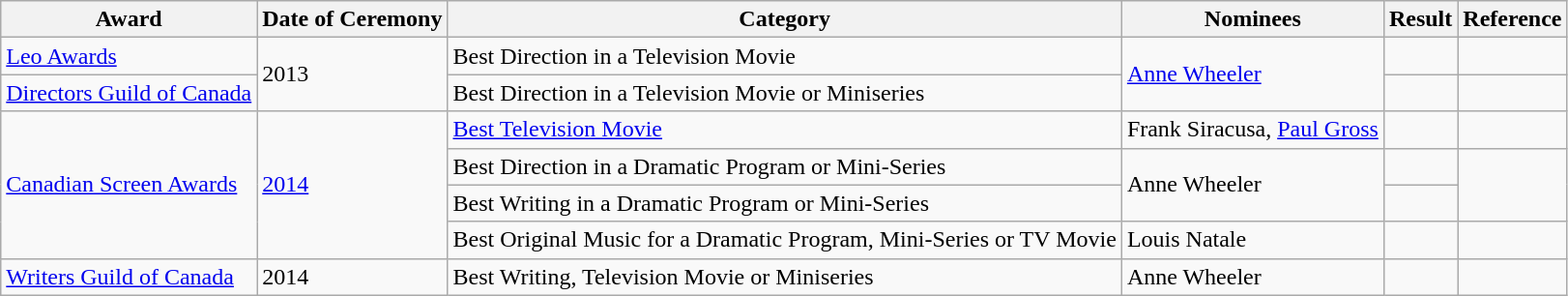<table class="wikitable">
<tr>
<th>Award</th>
<th>Date of Ceremony</th>
<th>Category</th>
<th>Nominees</th>
<th>Result</th>
<th>Reference</th>
</tr>
<tr>
<td><a href='#'>Leo Awards</a></td>
<td rowspan=2>2013</td>
<td>Best Direction in a Television Movie</td>
<td rowspan=2><a href='#'>Anne Wheeler</a></td>
<td></td>
<td></td>
</tr>
<tr>
<td><a href='#'>Directors Guild of Canada</a></td>
<td>Best Direction in a Television Movie or Miniseries</td>
<td></td>
<td></td>
</tr>
<tr>
<td rowspan="4"><a href='#'>Canadian Screen Awards</a></td>
<td rowspan="4"><a href='#'>2014</a></td>
<td><a href='#'>Best Television Movie</a></td>
<td>Frank Siracusa, <a href='#'>Paul Gross</a></td>
<td></td>
<td></td>
</tr>
<tr>
<td>Best Direction in a Dramatic Program or Mini-Series</td>
<td rowspan=2>Anne Wheeler</td>
<td></td>
<td rowspan=2></td>
</tr>
<tr>
<td>Best Writing in a Dramatic Program or Mini-Series</td>
<td></td>
</tr>
<tr>
<td>Best Original Music for a Dramatic Program, Mini-Series or TV Movie</td>
<td>Louis Natale</td>
<td></td>
<td></td>
</tr>
<tr>
<td><a href='#'>Writers Guild of Canada</a></td>
<td>2014</td>
<td>Best Writing, Television Movie or Miniseries</td>
<td>Anne Wheeler</td>
<td></td>
<td></td>
</tr>
</table>
